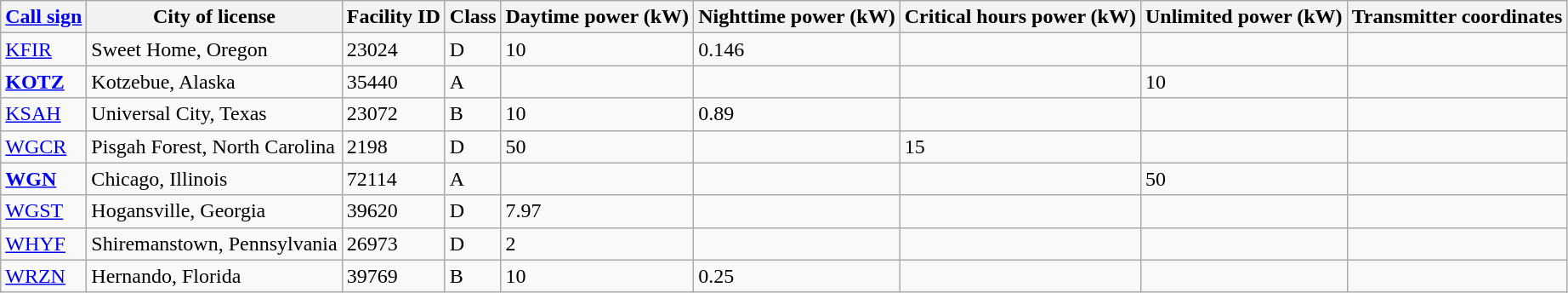<table class="wikitable sortable">
<tr>
<th><a href='#'>Call sign</a></th>
<th>City of license</th>
<th>Facility ID</th>
<th>Class</th>
<th>Daytime power (kW)</th>
<th>Nighttime power (kW)</th>
<th>Critical hours power (kW)</th>
<th>Unlimited power (kW)</th>
<th>Transmitter coordinates</th>
</tr>
<tr>
<td><a href='#'>KFIR</a></td>
<td>Sweet Home, Oregon</td>
<td>23024</td>
<td>D</td>
<td>10</td>
<td>0.146</td>
<td></td>
<td></td>
<td></td>
</tr>
<tr>
<td><strong><a href='#'>KOTZ</a></strong></td>
<td>Kotzebue, Alaska</td>
<td>35440</td>
<td>A</td>
<td></td>
<td></td>
<td></td>
<td>10</td>
<td></td>
</tr>
<tr>
<td><a href='#'>KSAH</a></td>
<td>Universal City, Texas</td>
<td>23072</td>
<td>B</td>
<td>10</td>
<td>0.89</td>
<td></td>
<td></td>
<td></td>
</tr>
<tr>
<td><a href='#'>WGCR</a></td>
<td>Pisgah Forest, North Carolina</td>
<td>2198</td>
<td>D</td>
<td>50</td>
<td></td>
<td>15</td>
<td></td>
<td></td>
</tr>
<tr>
<td><strong><a href='#'>WGN</a></strong></td>
<td>Chicago, Illinois</td>
<td>72114</td>
<td>A</td>
<td></td>
<td></td>
<td></td>
<td>50</td>
<td></td>
</tr>
<tr>
<td><a href='#'>WGST</a></td>
<td>Hogansville, Georgia</td>
<td>39620</td>
<td>D</td>
<td>7.97</td>
<td></td>
<td></td>
<td></td>
<td></td>
</tr>
<tr>
<td><a href='#'>WHYF</a></td>
<td>Shiremanstown, Pennsylvania</td>
<td>26973</td>
<td>D</td>
<td>2</td>
<td></td>
<td></td>
<td></td>
<td></td>
</tr>
<tr>
<td><a href='#'>WRZN</a></td>
<td>Hernando, Florida</td>
<td>39769</td>
<td>B</td>
<td>10</td>
<td>0.25</td>
<td></td>
<td></td>
<td></td>
</tr>
</table>
